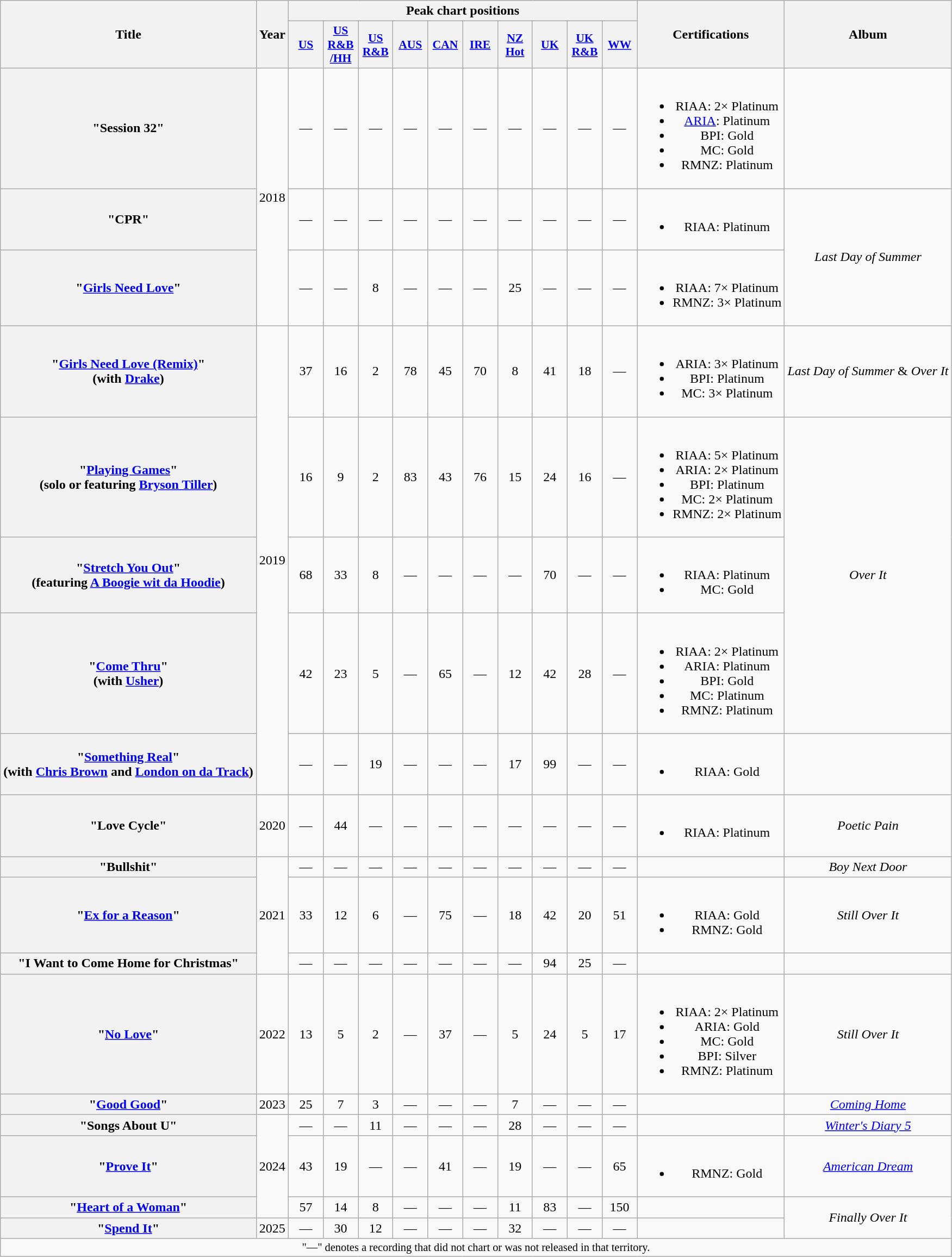<table class="wikitable plainrowheaders" style="text-align:center;">
<tr>
<th scope="col" rowspan="2">Title</th>
<th scope="col" rowspan="2">Year</th>
<th scope="col" colspan="10">Peak chart positions</th>
<th scope="col" rowspan="2">Certifications</th>
<th scope="col" rowspan="2">Album</th>
</tr>
<tr>
<th scope="col" style="width:2.5em;font-size:90%;"><a href='#'>US</a><br></th>
<th scope="col" style="width:2.5em;font-size:90%;"><a href='#'>US<br>R&B<br>/HH</a><br></th>
<th scope="col" style="width:2.5em;font-size:90%;"><a href='#'>US<br>R&B</a><br></th>
<th scope="col" style="width:2.5em;font-size:90%;"><a href='#'>AUS</a><br></th>
<th scope="col" style="width:2.5em;font-size:90%;"><a href='#'>CAN</a><br></th>
<th scope="col" style="width:2.5em;font-size:90%;"><a href='#'>IRE</a><br></th>
<th scope="col" style="width:2.5em;font-size:90%;"><a href='#'>NZ Hot</a><br></th>
<th scope="col" style="width:2.5em;font-size:90%;"><a href='#'>UK</a><br></th>
<th scope="col" style="width:2.5em;font-size:90%;"><a href='#'>UK<br>R&B</a><br></th>
<th scope="col" style="width:2.5em;font-size:90%;"><a href='#'>WW</a><br></th>
</tr>
<tr>
<th scope="row">"Session 32"</th>
<td rowspan="3">2018</td>
<td>—</td>
<td>—</td>
<td>—</td>
<td>—</td>
<td>—</td>
<td>—</td>
<td>—</td>
<td>—</td>
<td>—</td>
<td>—</td>
<td><br><ul><li>RIAA: 2× Platinum</li><li><a href='#'>ARIA</a>: Platinum</li><li>BPI: Gold</li><li>MC: Gold</li><li>RMNZ: Platinum</li></ul></td>
<td></td>
</tr>
<tr>
<th scope="row">"CPR"</th>
<td>—</td>
<td>—</td>
<td>—</td>
<td>—</td>
<td>—</td>
<td>—</td>
<td>—</td>
<td>—</td>
<td>—</td>
<td>—</td>
<td><br><ul><li>RIAA: Platinum</li></ul></td>
<td rowspan="2"><em>Last Day of Summer</em></td>
</tr>
<tr>
<th scope="row">"<a href='#'>Girls Need Love</a>"</th>
<td>—</td>
<td>—</td>
<td>8</td>
<td>—</td>
<td>—</td>
<td>—</td>
<td>25</td>
<td>—</td>
<td>—</td>
<td>—</td>
<td><br><ul><li>RIAA: 7× Platinum</li><li>RMNZ: 3× Platinum</li></ul></td>
</tr>
<tr>
<th scope="row">"<a href='#'>Girls Need Love (Remix)</a>"<br><span>(with <a href='#'>Drake</a>)</span></th>
<td rowspan="5">2019</td>
<td>37</td>
<td>16</td>
<td>2</td>
<td>78</td>
<td>45</td>
<td>70</td>
<td>8</td>
<td>41</td>
<td>18</td>
<td>—</td>
<td><br><ul><li>ARIA: 3× Platinum</li><li>BPI: Platinum</li><li>MC: 3× Platinum</li></ul></td>
<td><em>Last Day of Summer</em> & <em>Over It</em></td>
</tr>
<tr>
<th scope="row">"<a href='#'>Playing Games</a>"<br><span>(solo or featuring <a href='#'>Bryson Tiller</a>)</span></th>
<td>16</td>
<td>9</td>
<td>2</td>
<td>83</td>
<td>43</td>
<td>76</td>
<td>15</td>
<td>24</td>
<td>16</td>
<td>—</td>
<td><br><ul><li>RIAA: 5× Platinum</li><li>ARIA: 2× Platinum</li><li>BPI: Platinum</li><li>MC: 2× Platinum</li><li>RMNZ: 2× Platinum</li></ul></td>
<td rowspan="3"><em>Over It</em></td>
</tr>
<tr>
<th scope="row">"<a href='#'>Stretch You Out</a>"<br><span>(featuring <a href='#'>A Boogie wit da Hoodie</a>)</span><br></th>
<td>68</td>
<td>33</td>
<td>8</td>
<td>—</td>
<td>—</td>
<td>—</td>
<td>—</td>
<td>70</td>
<td>—</td>
<td>—</td>
<td><br><ul><li>RIAA: Platinum</li><li>MC: Gold</li></ul></td>
</tr>
<tr>
<th scope="row">"<a href='#'>Come Thru</a>"<br><span>(with <a href='#'>Usher</a>)</span></th>
<td>42</td>
<td>23</td>
<td>5</td>
<td>—</td>
<td>65</td>
<td>—</td>
<td>12</td>
<td>42</td>
<td>28</td>
<td>—</td>
<td><br><ul><li>RIAA: 2× Platinum</li><li>ARIA: Platinum</li><li>BPI: Gold</li><li>MC: Platinum</li><li>RMNZ: Platinum</li></ul></td>
</tr>
<tr>
<th scope="row">"<a href='#'>Something Real</a>"<br><span>(with <a href='#'>Chris Brown</a> and <a href='#'>London on da Track</a>)</span></th>
<td>—</td>
<td>—</td>
<td>19</td>
<td>—</td>
<td>—</td>
<td>—</td>
<td>17</td>
<td>99</td>
<td>—</td>
<td>—</td>
<td><br><ul><li>RIAA: Gold</li></ul></td>
<td></td>
</tr>
<tr>
<th scope="row">"Love Cycle"<br></th>
<td>2020</td>
<td>—</td>
<td>44</td>
<td>—</td>
<td>—</td>
<td>—</td>
<td>—</td>
<td>—</td>
<td>—</td>
<td>—</td>
<td>—</td>
<td><br><ul><li>RIAA: Platinum</li></ul></td>
<td><em>Poetic Pain</em></td>
</tr>
<tr>
<th scope="row">"Bullshit"<br></th>
<td rowspan="3">2021</td>
<td>—</td>
<td>—</td>
<td>—</td>
<td>—</td>
<td>—</td>
<td>—</td>
<td>—</td>
<td>—</td>
<td>—</td>
<td>—</td>
<td></td>
<td><em>Boy Next Door</em></td>
</tr>
<tr>
<th scope="row">"<a href='#'>Ex for a Reason</a>"<br></th>
<td>33</td>
<td>12</td>
<td>6</td>
<td>—</td>
<td>75</td>
<td>—</td>
<td>18</td>
<td>42</td>
<td>20</td>
<td>51</td>
<td><br><ul><li>RIAA: Gold</li><li>RMNZ: Gold</li></ul></td>
<td><em>Still Over It</em></td>
</tr>
<tr>
<th scope="row">"I Want to Come Home for Christmas"</th>
<td>—</td>
<td>—</td>
<td>—</td>
<td>—</td>
<td>—</td>
<td>—</td>
<td>—</td>
<td>94</td>
<td>25</td>
<td>—</td>
<td></td>
<td></td>
</tr>
<tr>
<th scope="row">"<a href='#'>No Love</a>"<br></th>
<td>2022</td>
<td>13</td>
<td>5</td>
<td>2</td>
<td>—</td>
<td>37</td>
<td>—</td>
<td>5</td>
<td>24</td>
<td>5</td>
<td>17</td>
<td><br><ul><li>RIAA: 2× Platinum</li><li>ARIA: Gold</li><li>MC: Gold</li><li>BPI: Silver</li><li>RMNZ: Platinum</li></ul></td>
<td><em>Still Over It</em></td>
</tr>
<tr>
<th scope="row">"<a href='#'>Good Good</a>" <br></th>
<td>2023</td>
<td>25</td>
<td>7</td>
<td>3</td>
<td>—</td>
<td>—</td>
<td>—</td>
<td>7</td>
<td>—</td>
<td>—</td>
<td>—</td>
<td></td>
<td><em><a href='#'>Coming Home</a></em></td>
</tr>
<tr>
<th scope="row">"Songs About U" <br></th>
<td rowspan="3">2024</td>
<td>—</td>
<td>—</td>
<td>11</td>
<td>—</td>
<td>—</td>
<td>—</td>
<td>28</td>
<td>—</td>
<td>—</td>
<td>—</td>
<td></td>
<td><em><a href='#'>Winter's Diary 5</a></em></td>
</tr>
<tr>
<th scope="row">"<a href='#'>Prove It</a>"<br></th>
<td>43</td>
<td>19</td>
<td>—</td>
<td>—</td>
<td>41</td>
<td>—</td>
<td>19</td>
<td>—</td>
<td>—</td>
<td>65</td>
<td><br><ul><li>RMNZ: Gold</li></ul></td>
<td><em><a href='#'>American Dream</a></em></td>
</tr>
<tr>
<th scope="row">"<a href='#'>Heart of a Woman</a>"</th>
<td>57</td>
<td>14</td>
<td>8</td>
<td>—</td>
<td>—</td>
<td>—</td>
<td>11</td>
<td>83</td>
<td>—</td>
<td>150</td>
<td></td>
<td rowspan="2"><em>Finally Over It</em></td>
</tr>
<tr>
<th scope="row">"<a href='#'>Spend It</a>"</th>
<td>2025</td>
<td>—</td>
<td>30</td>
<td>12</td>
<td>—</td>
<td>—</td>
<td>—</td>
<td>32</td>
<td>—</td>
<td>—</td>
<td>—</td>
<td></td>
</tr>
<tr>
<td colspan="15" style="font-size:85%">"—" denotes a recording that did not chart or was not released in that territory.</td>
</tr>
</table>
